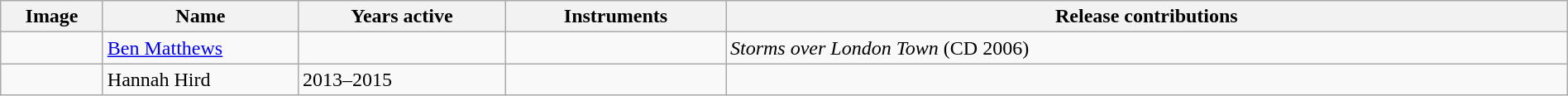<table class="wikitable" width="100%" border="1">
<tr>
<th width="75">Image</th>
<th width="150">Name</th>
<th width="160">Years active</th>
<th width="170">Instruments</th>
<th>Release contributions</th>
</tr>
<tr>
<td></td>
<td><a href='#'>Ben Matthews</a></td>
<td></td>
<td></td>
<td><em>Storms over London Town</em> (CD 2006)</td>
</tr>
<tr>
<td></td>
<td>Hannah Hird</td>
<td>2013–2015 </td>
<td></td>
<td></td>
</tr>
</table>
